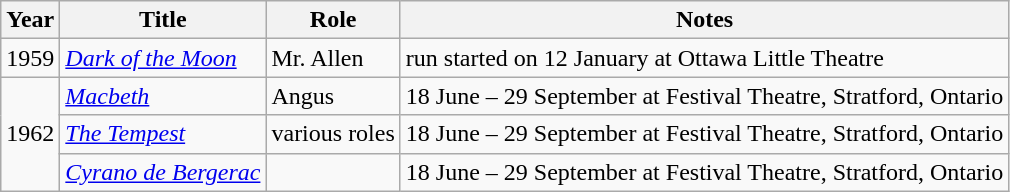<table class="wikitable sortable">
<tr>
<th>Year</th>
<th>Title</th>
<th>Role</th>
<th class="unsortable">Notes</th>
</tr>
<tr>
<td>1959</td>
<td><em><a href='#'>Dark of the Moon</a></em></td>
<td>Mr. Allen</td>
<td>run started on 12 January at Ottawa Little Theatre</td>
</tr>
<tr>
<td rowspan="3">1962</td>
<td><em><a href='#'>Macbeth</a></em></td>
<td>Angus</td>
<td>18 June – 29 September at Festival Theatre, Stratford, Ontario</td>
</tr>
<tr>
<td><em><a href='#'>The Tempest</a></em></td>
<td>various roles</td>
<td>18 June – 29 September at Festival Theatre, Stratford, Ontario</td>
</tr>
<tr>
<td><em><a href='#'>Cyrano de Bergerac</a></em></td>
<td></td>
<td>18 June – 29 September at Festival Theatre, Stratford, Ontario</td>
</tr>
</table>
